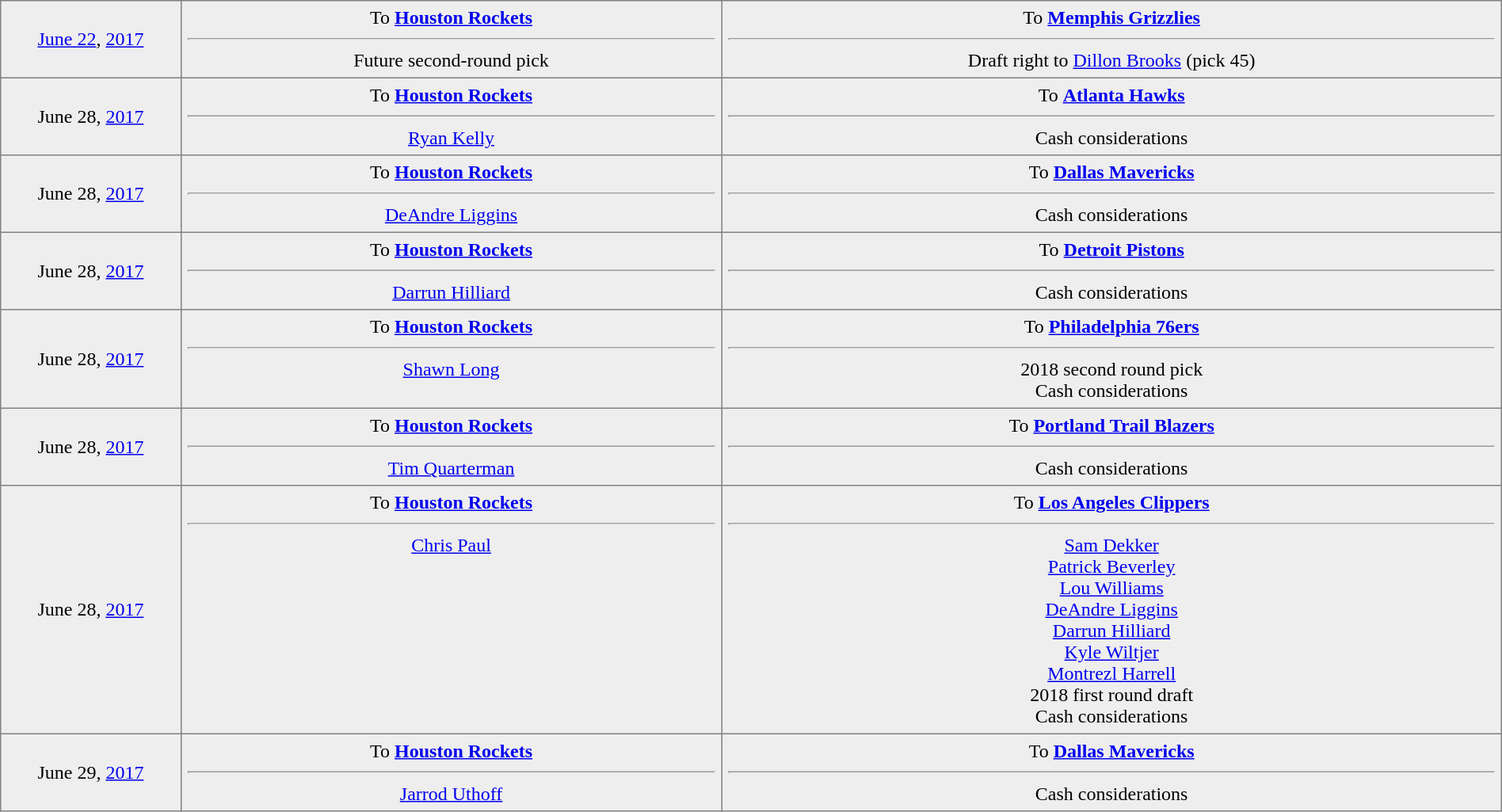<table border="1" style="border-collapse:collapse; text-align:center; width:100%;" cellpadding="5">
<tr style="background:#eee;">
<td style="width:12%"><a href='#'>June 22</a>, <a href='#'>2017</a></td>
<td style="width:44; vertical-align:top;">To <strong><a href='#'>Houston Rockets</a></strong><hr>Future second-round pick</td>
<td style="width:44; vertical-align:top;">To <strong><a href='#'>Memphis Grizzlies</a></strong><hr>Draft right to <a href='#'>Dillon Brooks</a> (pick 45)</td>
</tr>
<tr style="background:#eee;">
<td style="width:12%">June 28, <a href='#'>2017</a></td>
<td style="width:44; vertical-align:top;">To <strong><a href='#'>Houston Rockets</a></strong><hr><a href='#'>Ryan Kelly</a></td>
<td style="width:44; vertical-align:top;">To <strong><a href='#'>Atlanta Hawks</a></strong><hr>Cash considerations</td>
</tr>
<tr style="background:#eee;">
<td style="width:12%">June 28, <a href='#'>2017</a></td>
<td style="width:44; vertical-align:top;">To <strong><a href='#'>Houston Rockets</a></strong><hr><a href='#'>DeAndre Liggins</a></td>
<td style="width:44; vertical-align:top;">To <strong><a href='#'>Dallas Mavericks</a></strong><hr>Cash considerations</td>
</tr>
<tr style="background:#eee;">
<td style="width:12%">June 28, <a href='#'>2017</a></td>
<td style="width:44; vertical-align:top;">To <strong><a href='#'>Houston Rockets</a></strong><hr><a href='#'>Darrun Hilliard</a></td>
<td style="width:44; vertical-align:top;">To <strong><a href='#'>Detroit Pistons</a></strong><hr>Cash considerations</td>
</tr>
<tr style="background:#eee;">
<td style="width:12%">June 28, <a href='#'>2017</a></td>
<td style="width:44; vertical-align:top;">To <strong><a href='#'>Houston Rockets</a></strong><hr><a href='#'>Shawn Long</a></td>
<td style="width:44; vertical-align:top;">To <strong><a href='#'>Philadelphia 76ers</a></strong><hr>2018 second round pick<br>Cash considerations</td>
</tr>
<tr style="background:#eee;">
<td style="width:12%">June 28, <a href='#'>2017</a></td>
<td style="width:44; vertical-align:top;">To <strong><a href='#'>Houston Rockets</a></strong><hr><a href='#'>Tim Quarterman</a></td>
<td style="width:44; vertical-align:top;">To <strong><a href='#'>Portland Trail Blazers</a></strong><hr>Cash considerations</td>
</tr>
<tr style="background:#eee;">
<td style="width:12%">June 28, <a href='#'>2017</a></td>
<td style="width:44; vertical-align:top;">To <strong><a href='#'>Houston Rockets</a></strong><hr><a href='#'>Chris Paul</a></td>
<td style="width:44; vertical-align:top;">To <strong><a href='#'>Los Angeles Clippers</a></strong><hr><a href='#'>Sam Dekker</a><br><a href='#'>Patrick Beverley</a><br><a href='#'>Lou Williams</a><br><a href='#'>DeAndre Liggins</a><br><a href='#'>Darrun Hilliard</a><br><a href='#'>Kyle Wiltjer</a><br><a href='#'>Montrezl Harrell</a><br>2018 first round draft<br>Cash considerations</td>
</tr>
<tr style="background:#eee;">
<td style="width:12%">June 29, <a href='#'>2017</a></td>
<td style="width:44; vertical-align:top;">To <strong><a href='#'>Houston Rockets</a></strong><hr><a href='#'>Jarrod Uthoff</a></td>
<td style="width:44; vertical-align:top;">To <strong><a href='#'>Dallas Mavericks</a></strong><hr>Cash considerations</td>
</tr>
</table>
